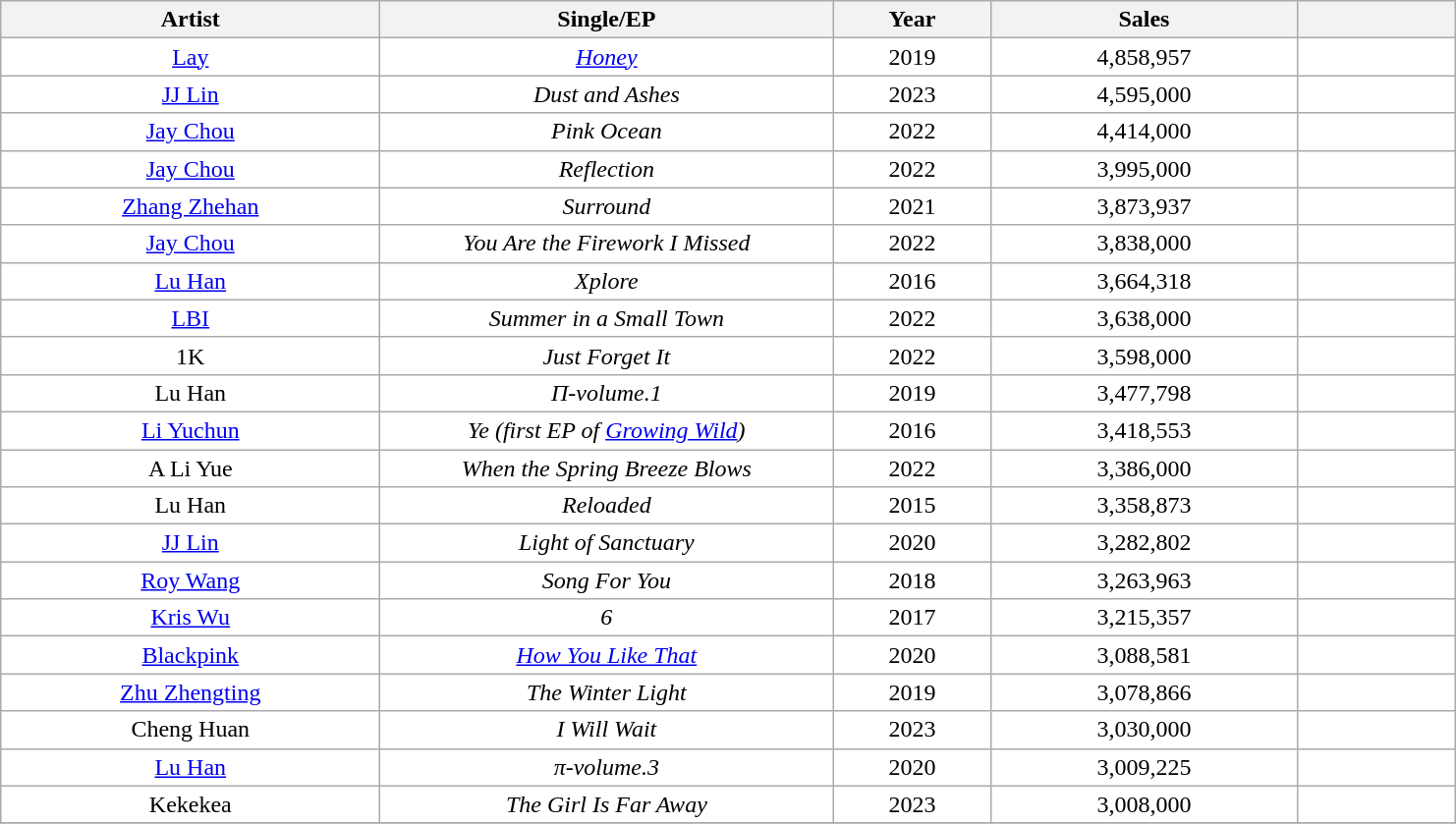<table class="wikitable sortable" style="text-align:center; background:#FFFFFF;">
<tr>
<th width="250">Artist</th>
<th width="300">Single/EP</th>
<th width="100">Year</th>
<th width="200">Sales</th>
<th class="unsortable" width="100"></th>
</tr>
<tr>
<td><a href='#'>Lay</a></td>
<td align="center"><em><a href='#'>Honey</a></em></td>
<td align="center">2019</td>
<td align="center">4,858,957</td>
<td align="center"></td>
</tr>
<tr>
<td><a href='#'>JJ Lin</a></td>
<td align="center"><em>Dust and Ashes</em></td>
<td align="center">2023</td>
<td align="center">4,595,000</td>
<td align="center"></td>
</tr>
<tr>
<td><a href='#'>Jay Chou</a></td>
<td align="center"><em>Pink Ocean</em></td>
<td align="center">2022</td>
<td align="center">4,414,000</td>
<td align="center"></td>
</tr>
<tr>
<td><a href='#'>Jay Chou</a></td>
<td align="center"><em>Reflection</em></td>
<td align="center">2022</td>
<td align="center">3,995,000</td>
<td align="center"></td>
</tr>
<tr>
<td><a href='#'>Zhang Zhehan</a></td>
<td align="center"><em>Surround</em></td>
<td align="center">2021</td>
<td align="center">3,873,937</td>
<td align="center"></td>
</tr>
<tr>
<td><a href='#'>Jay Chou</a></td>
<td align="center"><em>You Are the Firework I Missed</em></td>
<td align="center">2022</td>
<td align="center">3,838,000</td>
<td align="center"></td>
</tr>
<tr>
<td><a href='#'>Lu Han</a></td>
<td align="center"><em>Xplore</em></td>
<td align="center">2016</td>
<td align="center">3,664,318</td>
<td align="center"></td>
</tr>
<tr>
<td><a href='#'>LBI</a></td>
<td align="center"><em>Summer in a Small Town</em></td>
<td align="center">2022</td>
<td align="center">3,638,000</td>
<td align="center"></td>
</tr>
<tr>
<td>1K</td>
<td align="center"><em>Just Forget It</em></td>
<td align="center">2022</td>
<td align="center">3,598,000</td>
<td align="center"></td>
</tr>
<tr>
<td>Lu Han</td>
<td align="center"><em>Π-volume.1</em></td>
<td align="center">2019</td>
<td align="center">3,477,798</td>
<td align="center"></td>
</tr>
<tr>
<td><a href='#'>Li Yuchun</a></td>
<td align="center"><em>Ye (first EP of <a href='#'>Growing Wild</a>)</em></td>
<td align="center">2016</td>
<td align="center">3,418,553</td>
<td align="center"></td>
</tr>
<tr>
<td>A Li Yue</td>
<td align="center"><em>When the Spring Breeze Blows</em></td>
<td align="center">2022</td>
<td align="center">3,386,000</td>
<td align="center"></td>
</tr>
<tr>
<td>Lu Han</td>
<td align="center"><em>Reloaded</em></td>
<td align="center">2015</td>
<td align="center">3,358,873</td>
<td align="center"></td>
</tr>
<tr>
<td><a href='#'>JJ Lin</a></td>
<td align="center"><em>Light of Sanctuary</em></td>
<td align="center">2020</td>
<td align="center">3,282,802</td>
<td align="center"></td>
</tr>
<tr>
<td><a href='#'>Roy Wang</a></td>
<td align="center"><em>Song For You</em></td>
<td align="center">2018</td>
<td align="center">3,263,963</td>
<td align="center"></td>
</tr>
<tr>
<td><a href='#'>Kris Wu</a></td>
<td align="center"><em>6</em></td>
<td align="center">2017</td>
<td align="center">3,215,357</td>
<td align="center"></td>
</tr>
<tr>
<td><a href='#'>Blackpink</a></td>
<td align="center"><em><a href='#'>How You Like That</a></em></td>
<td align="center">2020</td>
<td align="center">3,088,581</td>
<td align="center"></td>
</tr>
<tr>
<td><a href='#'>Zhu Zhengting</a></td>
<td align="center"><em>The Winter Light</em></td>
<td align="center">2019</td>
<td align="center">3,078,866</td>
<td align="center"></td>
</tr>
<tr>
<td>Cheng Huan</td>
<td align="center"><em>I Will Wait</em></td>
<td align="center">2023</td>
<td align="center">3,030,000</td>
<td align="center"></td>
</tr>
<tr>
<td><a href='#'>Lu Han</a></td>
<td><em>π-volume.3</em></td>
<td>2020</td>
<td>3,009,225</td>
<td></td>
</tr>
<tr>
<td>Kekekea</td>
<td align="center"><em>The Girl Is Far Away</em></td>
<td align="center">2023</td>
<td align="center">3,008,000</td>
<td align="center"></td>
</tr>
<tr>
</tr>
</table>
